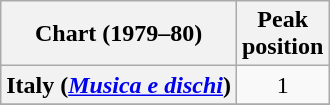<table class="wikitable plainrowheaders" style="text-align:center">
<tr>
<th scope="col">Chart (1979–80)</th>
<th scope="col">Peak<br>position</th>
</tr>
<tr>
<th scope="row">Italy (<em><a href='#'>Musica e dischi</a></em>)</th>
<td style="text-align:center">1</td>
</tr>
<tr>
</tr>
</table>
